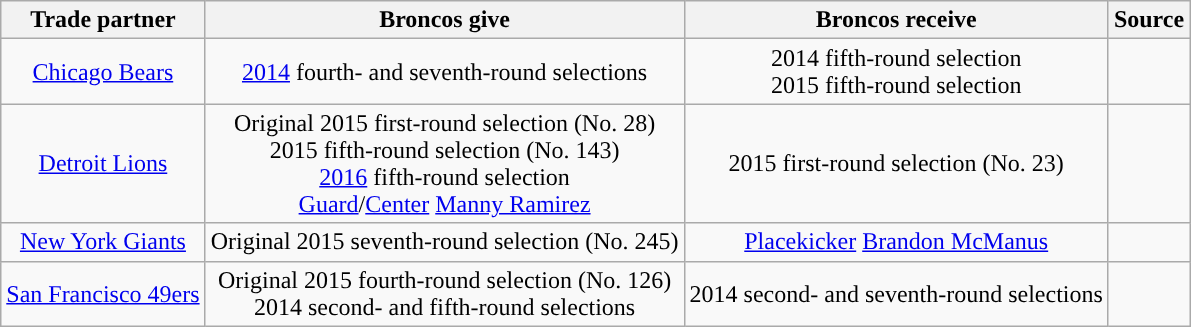<table class="wikitable" style="text-align:center">
<tr>
<th>Trade partner</th>
<th>Broncos give</th>
<th>Broncos receive</th>
<th>Source</th>
</tr>
<tr>
<td><a href='#'>Chicago Bears</a></td>
<td><a href='#'>2014</a> fourth- and seventh-round selections</td>
<td>2014 fifth-round selection<br>2015 fifth-round selection </td>
<td></td>
</tr>
<tr>
<td><a href='#'>Detroit Lions</a></td>
<td>Original 2015 first-round selection (No. 28)<br>2015 fifth-round selection (No. 143)<br><a href='#'>2016</a> fifth-round selection<br><a href='#'>Guard</a>/<a href='#'>Center</a> <a href='#'>Manny Ramirez</a></td>
<td>2015 first-round selection (No. 23)</td>
<td></td>
</tr>
<tr>
<td><a href='#'>New York Giants</a></td>
<td>Original 2015 seventh-round selection (No. 245)</td>
<td><a href='#'>Placekicker</a> <a href='#'>Brandon McManus</a></td>
<td></td>
</tr>
<tr>
<td><a href='#'>San Francisco 49ers</a></td>
<td>Original 2015 fourth-round selection (No. 126)<br>2014 second- and fifth-round selections</td>
<td>2014 second- and seventh-round selections</td>
<td></td>
</tr>
</table>
